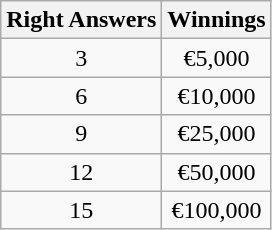<table class="wikitable">
<tr>
<th>Right Answers</th>
<th>Winnings</th>
</tr>
<tr>
<td align=center>3</td>
<td align=center>€5,000</td>
</tr>
<tr>
<td align=center>6</td>
<td align=center>€10,000</td>
</tr>
<tr>
<td align=center>9</td>
<td align=center>€25,000</td>
</tr>
<tr>
<td align=center>12</td>
<td align=center>€50,000</td>
</tr>
<tr>
<td align=center>15</td>
<td align=center>€100,000</td>
</tr>
</table>
